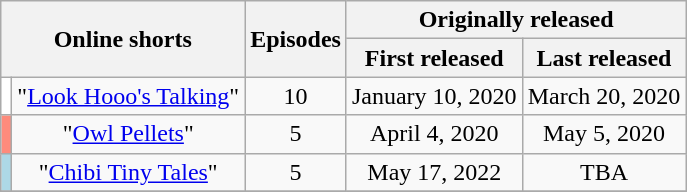<table class="wikitable" style="text-align:center;">
<tr>
<th colspan="2" rowspan="2">Online shorts</th>
<th rowspan="2">Episodes</th>
<th colspan="3">Originally released</th>
</tr>
<tr>
<th scope="col">First released</th>
<th scope="col">Last released</th>
</tr>
<tr>
<td style="background: #FFFFFF;"></td>
<td>"<a href='#'>Look Hooo's Talking</a>"</td>
<td>10</td>
<td>January 10, 2020</td>
<td>March 20, 2020</td>
</tr>
<tr>
<td style="background: #FE8B7C;"></td>
<td>"<a href='#'>Owl Pellets</a>"</td>
<td>5</td>
<td>April 4, 2020</td>
<td>May 5, 2020</td>
</tr>
<tr>
<td style="background: #ADD8E6;"></td>
<td>"<a href='#'>Chibi Tiny Tales</a>"</td>
<td>5</td>
<td>May 17, 2022</td>
<td>TBA</td>
</tr>
<tr>
</tr>
</table>
